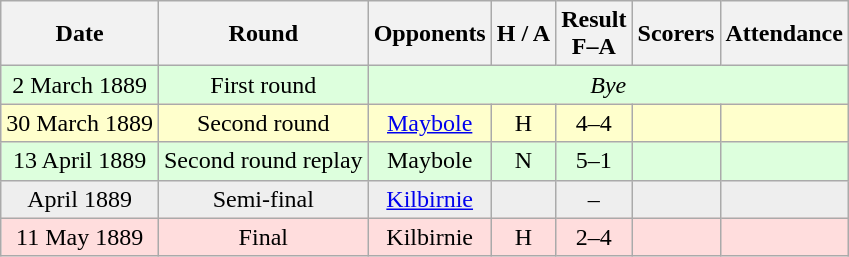<table class="wikitable" style="text-align:center">
<tr>
<th>Date</th>
<th>Round</th>
<th>Opponents</th>
<th>H / A</th>
<th>Result<br>F–A</th>
<th>Scorers</th>
<th>Attendance</th>
</tr>
<tr bgcolor=#ddffdd>
<td>2 March 1889</td>
<td>First round</td>
<td colspan="5"><em>Bye</em></td>
</tr>
<tr bgcolor=#ffffcc>
<td>30 March 1889</td>
<td>Second round</td>
<td><a href='#'>Maybole</a></td>
<td>H</td>
<td>4–4</td>
<td></td>
<td></td>
</tr>
<tr bgcolor=#ddffdd>
<td>13 April 1889</td>
<td>Second round replay</td>
<td>Maybole</td>
<td>N</td>
<td>5–1</td>
<td></td>
<td></td>
</tr>
<tr bgcolor=#eeeeee>
<td>April 1889</td>
<td>Semi-final</td>
<td><a href='#'>Kilbirnie</a></td>
<td></td>
<td>–</td>
<td></td>
<td></td>
</tr>
<tr bgcolor=#ffdddd>
<td>11 May 1889</td>
<td>Final</td>
<td>Kilbirnie</td>
<td>H</td>
<td>2–4</td>
<td></td>
<td></td>
</tr>
</table>
